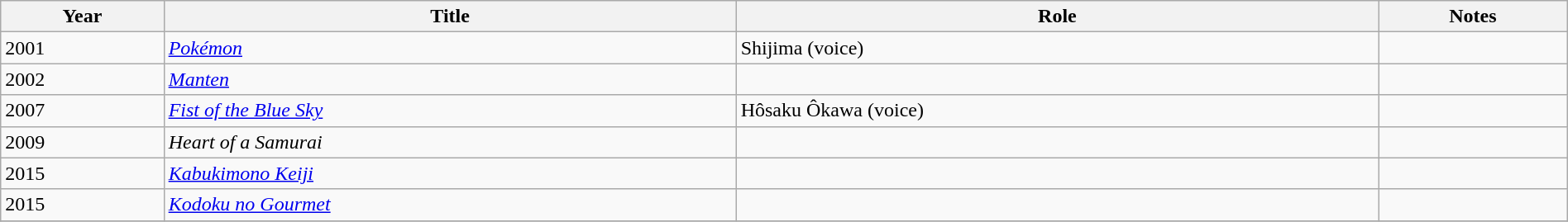<table class="wikitable" style="width:100%; text-align:;">
<tr>
<th>Year</th>
<th>Title</th>
<th>Role</th>
<th>Notes</th>
</tr>
<tr>
<td>2001</td>
<td><em><a href='#'>Pokémon</a></em></td>
<td>Shijima (voice)</td>
<td></td>
</tr>
<tr>
<td>2002</td>
<td><em><a href='#'>Manten</a></em></td>
<td></td>
<td></td>
</tr>
<tr>
<td>2007</td>
<td><em><a href='#'>Fist of the Blue Sky</a></em></td>
<td>Hôsaku Ôkawa (voice)</td>
<td></td>
</tr>
<tr>
<td>2009</td>
<td><em>Heart of a Samurai</em></td>
<td></td>
<td></td>
</tr>
<tr>
<td>2015</td>
<td><em><a href='#'>Kabukimono Keiji</a></em></td>
<td></td>
<td></td>
</tr>
<tr>
<td>2015</td>
<td><em><a href='#'>Kodoku no Gourmet</a></em></td>
<td></td>
<td></td>
</tr>
<tr>
</tr>
</table>
